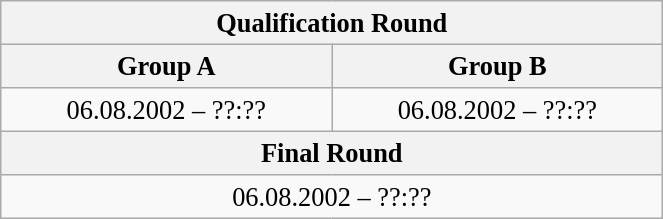<table class="wikitable" style=" text-align:center; font-size:110%;" width="35%">
<tr>
<th colspan="2">Qualification Round</th>
</tr>
<tr>
<th>Group A</th>
<th>Group B</th>
</tr>
<tr>
<td>06.08.2002 – ??:??</td>
<td>06.08.2002 – ??:??</td>
</tr>
<tr>
<th colspan="2">Final Round</th>
</tr>
<tr>
<td colspan="2">06.08.2002 – ??:??</td>
</tr>
</table>
